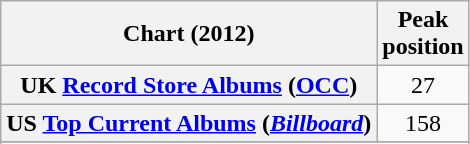<table class="wikitable sortable plainrowheaders" style="text-align:center">
<tr>
<th scope="col">Chart (2012)</th>
<th scope="col">Peak<br>position</th>
</tr>
<tr>
<th scope="row">UK <a href='#'>Record Store Albums</a> (<a href='#'>OCC</a>)</th>
<td>27</td>
</tr>
<tr>
<th scope="row">US <a href='#'>Top Current Albums</a> (<em><a href='#'>Billboard</a></em>)</th>
<td>158</td>
</tr>
<tr>
</tr>
<tr>
</tr>
</table>
